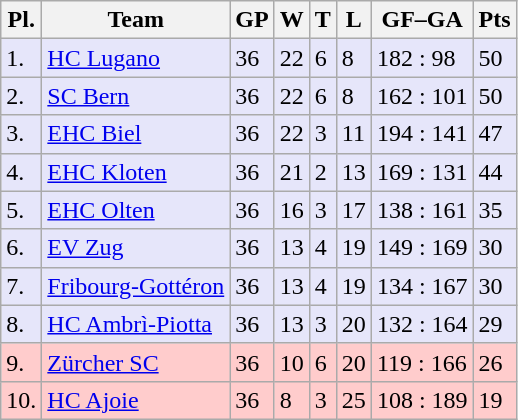<table class="wikitable">
<tr>
<th>Pl.</th>
<th>Team</th>
<th>GP</th>
<th>W</th>
<th>T</th>
<th>L</th>
<th>GF–GA</th>
<th>Pts</th>
</tr>
<tr bgcolor="#e6e6fa">
<td>1.</td>
<td><a href='#'>HC Lugano</a></td>
<td>36</td>
<td>22</td>
<td>6</td>
<td>8</td>
<td>182 : 98</td>
<td>50</td>
</tr>
<tr bgcolor="#e6e6fa">
<td>2.</td>
<td><a href='#'>SC Bern</a></td>
<td>36</td>
<td>22</td>
<td>6</td>
<td>8</td>
<td>162 : 101</td>
<td>50</td>
</tr>
<tr bgcolor="#e6e6fa">
<td>3.</td>
<td><a href='#'>EHC Biel</a></td>
<td>36</td>
<td>22</td>
<td>3</td>
<td>11</td>
<td>194 : 141</td>
<td>47</td>
</tr>
<tr bgcolor="#e6e6fa">
<td>4.</td>
<td><a href='#'>EHC Kloten</a></td>
<td>36</td>
<td>21</td>
<td>2</td>
<td>13</td>
<td>169 : 131</td>
<td>44</td>
</tr>
<tr bgcolor="#e6e6fa">
<td>5.</td>
<td><a href='#'>EHC Olten</a></td>
<td>36</td>
<td>16</td>
<td>3</td>
<td>17</td>
<td>138 : 161</td>
<td>35</td>
</tr>
<tr bgcolor="#e6e6fa">
<td>6.</td>
<td><a href='#'>EV Zug</a></td>
<td>36</td>
<td>13</td>
<td>4</td>
<td>19</td>
<td>149 : 169</td>
<td>30</td>
</tr>
<tr bgcolor="#e6e6fa">
<td>7.</td>
<td><a href='#'>Fribourg-Gottéron</a></td>
<td>36</td>
<td>13</td>
<td>4</td>
<td>19</td>
<td>134 : 167</td>
<td>30</td>
</tr>
<tr bgcolor="#e6e6fa">
<td>8.</td>
<td><a href='#'>HC Ambrì-Piotta</a></td>
<td>36</td>
<td>13</td>
<td>3</td>
<td>20</td>
<td>132 : 164</td>
<td>29</td>
</tr>
<tr bgcolor="#ffcccc">
<td>9.</td>
<td><a href='#'>Zürcher SC</a></td>
<td>36</td>
<td>10</td>
<td>6</td>
<td>20</td>
<td>119 : 166</td>
<td>26</td>
</tr>
<tr bgcolor="#ffcccc">
<td>10.</td>
<td><a href='#'>HC Ajoie</a></td>
<td>36</td>
<td>8</td>
<td>3</td>
<td>25</td>
<td>108 : 189</td>
<td>19</td>
</tr>
</table>
